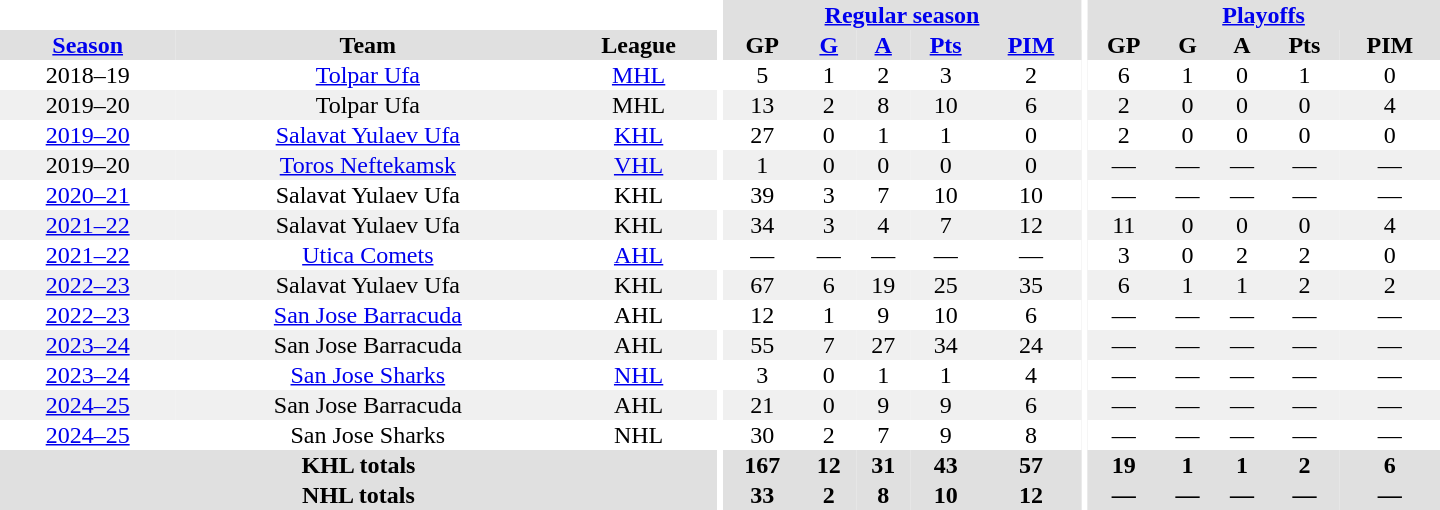<table border="0" cellpadding="1" cellspacing="0" style="text-align:center; width:60em;">
<tr bgcolor="#e0e0e0">
<th colspan="3" bgcolor="#ffffff"></th>
<th rowspan="99" bgcolor="#ffffff"></th>
<th colspan="5"><a href='#'>Regular season</a></th>
<th rowspan="99" bgcolor="#ffffff"></th>
<th colspan="5"><a href='#'>Playoffs</a></th>
</tr>
<tr bgcolor="#e0e0e0">
<th><a href='#'>Season</a></th>
<th>Team</th>
<th>League</th>
<th>GP</th>
<th><a href='#'>G</a></th>
<th><a href='#'>A</a></th>
<th><a href='#'>Pts</a></th>
<th><a href='#'>PIM</a></th>
<th>GP</th>
<th>G</th>
<th>A</th>
<th>Pts</th>
<th>PIM</th>
</tr>
<tr>
<td>2018–19</td>
<td><a href='#'>Tolpar Ufa</a></td>
<td><a href='#'>MHL</a></td>
<td>5</td>
<td>1</td>
<td>2</td>
<td>3</td>
<td>2</td>
<td>6</td>
<td>1</td>
<td>0</td>
<td>1</td>
<td>0</td>
</tr>
<tr bgcolor="#f0f0f0">
<td>2019–20</td>
<td>Tolpar Ufa</td>
<td>MHL</td>
<td>13</td>
<td>2</td>
<td>8</td>
<td>10</td>
<td>6</td>
<td>2</td>
<td>0</td>
<td>0</td>
<td>0</td>
<td>4</td>
</tr>
<tr>
<td><a href='#'>2019–20</a></td>
<td><a href='#'>Salavat Yulaev Ufa</a></td>
<td><a href='#'>KHL</a></td>
<td>27</td>
<td>0</td>
<td>1</td>
<td>1</td>
<td>0</td>
<td>2</td>
<td>0</td>
<td>0</td>
<td>0</td>
<td>0</td>
</tr>
<tr bgcolor="#f0f0f0">
<td>2019–20</td>
<td><a href='#'>Toros Neftekamsk</a></td>
<td><a href='#'>VHL</a></td>
<td>1</td>
<td>0</td>
<td>0</td>
<td>0</td>
<td>0</td>
<td>—</td>
<td>—</td>
<td>—</td>
<td>—</td>
<td>—</td>
</tr>
<tr>
<td><a href='#'>2020–21</a></td>
<td>Salavat Yulaev Ufa</td>
<td>KHL</td>
<td>39</td>
<td>3</td>
<td>7</td>
<td>10</td>
<td>10</td>
<td>—</td>
<td>—</td>
<td>—</td>
<td>—</td>
<td>—</td>
</tr>
<tr bgcolor="#f0f0f0">
<td><a href='#'>2021–22</a></td>
<td>Salavat Yulaev Ufa</td>
<td>KHL</td>
<td>34</td>
<td>3</td>
<td>4</td>
<td>7</td>
<td>12</td>
<td>11</td>
<td>0</td>
<td>0</td>
<td>0</td>
<td>4</td>
</tr>
<tr>
<td><a href='#'>2021–22</a></td>
<td><a href='#'>Utica Comets</a></td>
<td><a href='#'>AHL</a></td>
<td>—</td>
<td>—</td>
<td>—</td>
<td>—</td>
<td>—</td>
<td>3</td>
<td>0</td>
<td>2</td>
<td>2</td>
<td>0</td>
</tr>
<tr bgcolor="#f0f0f0">
<td><a href='#'>2022–23</a></td>
<td>Salavat Yulaev Ufa</td>
<td>KHL</td>
<td>67</td>
<td>6</td>
<td>19</td>
<td>25</td>
<td>35</td>
<td>6</td>
<td>1</td>
<td>1</td>
<td>2</td>
<td>2</td>
</tr>
<tr>
<td><a href='#'>2022–23</a></td>
<td><a href='#'>San Jose Barracuda</a></td>
<td>AHL</td>
<td>12</td>
<td>1</td>
<td>9</td>
<td>10</td>
<td>6</td>
<td>—</td>
<td>—</td>
<td>—</td>
<td>—</td>
<td>—</td>
</tr>
<tr bgcolor="#f0f0f0">
<td><a href='#'>2023–24</a></td>
<td>San Jose Barracuda</td>
<td>AHL</td>
<td>55</td>
<td>7</td>
<td>27</td>
<td>34</td>
<td>24</td>
<td>—</td>
<td>—</td>
<td>—</td>
<td>—</td>
<td>—</td>
</tr>
<tr>
<td><a href='#'>2023–24</a></td>
<td><a href='#'>San Jose Sharks</a></td>
<td><a href='#'>NHL</a></td>
<td>3</td>
<td>0</td>
<td>1</td>
<td>1</td>
<td>4</td>
<td>—</td>
<td>—</td>
<td>—</td>
<td>—</td>
<td>—</td>
</tr>
<tr bgcolor="#f0f0f0">
<td><a href='#'>2024–25</a></td>
<td>San Jose Barracuda</td>
<td>AHL</td>
<td>21</td>
<td>0</td>
<td>9</td>
<td>9</td>
<td>6</td>
<td>—</td>
<td>—</td>
<td>—</td>
<td>—</td>
<td>—</td>
</tr>
<tr>
<td><a href='#'>2024–25</a></td>
<td>San Jose Sharks</td>
<td>NHL</td>
<td>30</td>
<td>2</td>
<td>7</td>
<td>9</td>
<td>8</td>
<td>—</td>
<td>—</td>
<td>—</td>
<td>—</td>
<td>—</td>
</tr>
<tr bgcolor="#e0e0e0">
<th colspan="3">KHL totals</th>
<th>167</th>
<th>12</th>
<th>31</th>
<th>43</th>
<th>57</th>
<th>19</th>
<th>1</th>
<th>1</th>
<th>2</th>
<th>6</th>
</tr>
<tr bgcolor="#e0e0e0">
<th colspan="3">NHL totals</th>
<th>33</th>
<th>2</th>
<th>8</th>
<th>10</th>
<th>12</th>
<th>—</th>
<th>—</th>
<th>—</th>
<th>—</th>
<th>—</th>
</tr>
</table>
